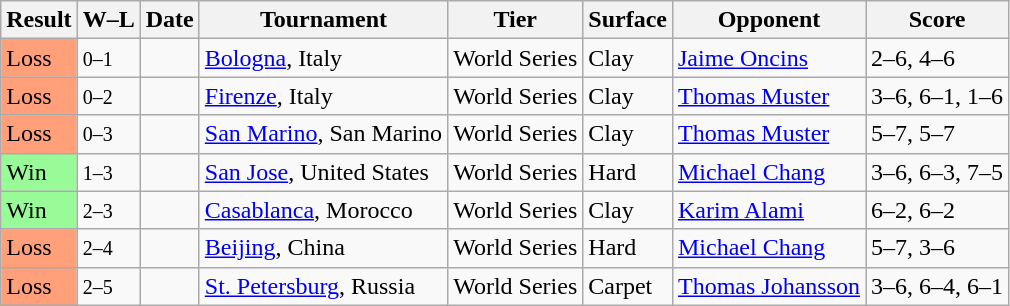<table class="sortable wikitable">
<tr>
<th>Result</th>
<th class="unsortable">W–L</th>
<th>Date</th>
<th>Tournament</th>
<th>Tier</th>
<th>Surface</th>
<th>Opponent</th>
<th class="unsortable">Score</th>
</tr>
<tr>
<td style="background:#ffa07a;">Loss</td>
<td><small>0–1</small></td>
<td><a href='#'></a></td>
<td><a href='#'>Bologna</a>, Italy</td>
<td>World Series</td>
<td>Clay</td>
<td> <a href='#'>Jaime Oncins</a></td>
<td>2–6, 4–6</td>
</tr>
<tr>
<td style="background:#ffa07a;">Loss</td>
<td><small>0–2</small></td>
<td><a href='#'></a></td>
<td><a href='#'>Firenze</a>, Italy</td>
<td>World Series</td>
<td>Clay</td>
<td> <a href='#'>Thomas Muster</a></td>
<td>3–6, 6–1, 1–6</td>
</tr>
<tr>
<td style="background:#ffa07a;">Loss</td>
<td><small>0–3</small></td>
<td><a href='#'></a></td>
<td><a href='#'>San Marino</a>, San Marino</td>
<td>World Series</td>
<td>Clay</td>
<td> <a href='#'>Thomas Muster</a></td>
<td>5–7, 5–7</td>
</tr>
<tr>
<td style="background:#98fb98;">Win</td>
<td><small>1–3</small></td>
<td><a href='#'></a></td>
<td><a href='#'>San Jose</a>, United States</td>
<td>World Series</td>
<td>Hard</td>
<td> <a href='#'>Michael Chang</a></td>
<td>3–6, 6–3, 7–5</td>
</tr>
<tr>
<td style="background:#98fb98;">Win</td>
<td><small>2–3</small></td>
<td><a href='#'></a></td>
<td><a href='#'>Casablanca</a>, Morocco</td>
<td>World Series</td>
<td>Clay</td>
<td> <a href='#'>Karim Alami</a></td>
<td>6–2, 6–2</td>
</tr>
<tr>
<td style="background:#ffa07a;">Loss</td>
<td><small>2–4</small></td>
<td><a href='#'></a></td>
<td><a href='#'>Beijing</a>, China</td>
<td>World Series</td>
<td>Hard</td>
<td> <a href='#'>Michael Chang</a></td>
<td>5–7, 3–6</td>
</tr>
<tr>
<td style="background:#ffa07a;">Loss</td>
<td><small>2–5</small></td>
<td><a href='#'></a></td>
<td><a href='#'>St. Petersburg</a>, Russia</td>
<td>World Series</td>
<td>Carpet</td>
<td> <a href='#'>Thomas Johansson</a></td>
<td>3–6, 6–4, 6–1</td>
</tr>
</table>
